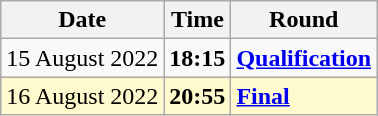<table class="wikitable">
<tr>
<th>Date</th>
<th>Time</th>
<th>Round</th>
</tr>
<tr>
<td>15 August 2022</td>
<td><strong>18:15</strong></td>
<td><strong><a href='#'>Qualification</a></strong></td>
</tr>
<tr style=background:lemonchiffon>
<td>16 August 2022</td>
<td><strong>20:55</strong></td>
<td><strong><a href='#'>Final</a></strong></td>
</tr>
</table>
